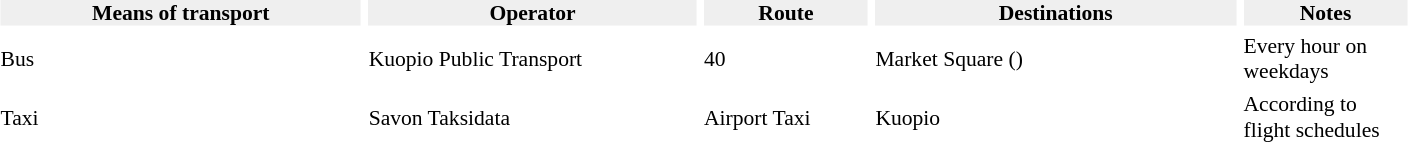<table class="toc" cellpadding="0" cellspacing="5" style="width:75%; font-size:90%">
<tr>
<th colspan="8" style="background:gray; color:light red;"></th>
</tr>
<tr style="background:#efefef;">
<th width=22%>Means of transport</th>
<th width=20%>Operator</th>
<th width=10%>Route</th>
<th width=22%>Destinations</th>
<th width=10%>Notes</th>
</tr>
<tr>
<td> Bus</td>
<td>Kuopio Public Transport</td>
<td>40</td>
<td>Market Square ()</td>
<td>Every hour on weekdays</td>
</tr>
<tr>
<td> Taxi</td>
<td>Savon Taksidata</td>
<td>Airport Taxi</td>
<td>Kuopio</td>
<td>According to flight schedules</td>
</tr>
</table>
